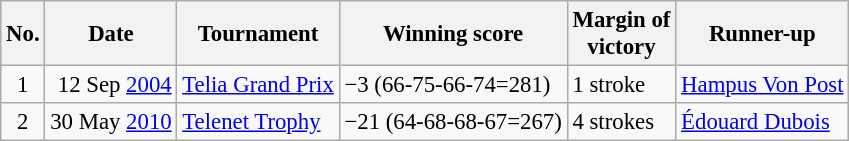<table class="wikitable" style="font-size:95%;">
<tr>
<th>No.</th>
<th>Date</th>
<th>Tournament</th>
<th>Winning score</th>
<th>Margin of<br>victory</th>
<th>Runner-up</th>
</tr>
<tr>
<td align=center>1</td>
<td align=right>12 Sep <a href='#'>2004</a></td>
<td><a href='#'>Telia Grand Prix</a></td>
<td>−3 (66-75-66-74=281)</td>
<td>1 stroke</td>
<td> <a href='#'>Hampus Von Post</a></td>
</tr>
<tr>
<td align=center>2</td>
<td align=right>30 May <a href='#'>2010</a></td>
<td><a href='#'>Telenet Trophy</a></td>
<td>−21 (64-68-68-67=267)</td>
<td>4 strokes</td>
<td> <a href='#'>Édouard Dubois</a></td>
</tr>
</table>
